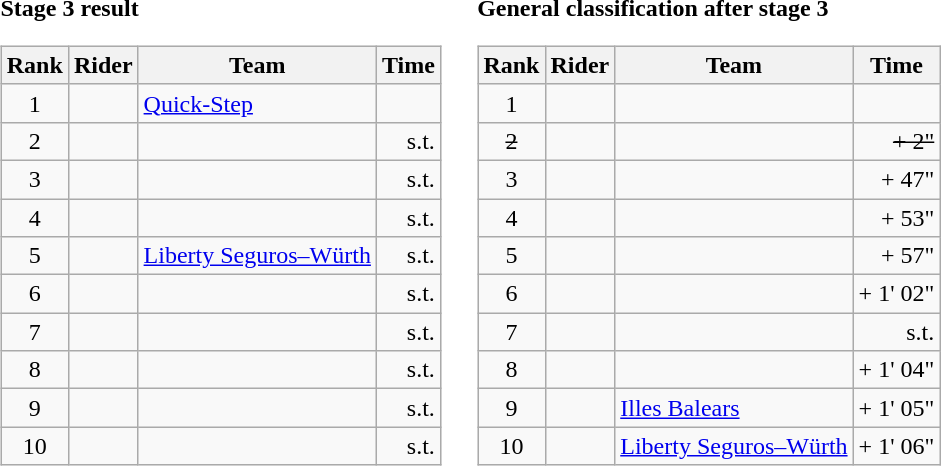<table>
<tr>
<td><strong>Stage 3 result</strong><br><table class="wikitable">
<tr>
<th scope="col">Rank</th>
<th scope="col">Rider</th>
<th scope="col">Team</th>
<th scope="col">Time</th>
</tr>
<tr>
<td style="text-align:center;">1</td>
<td></td>
<td><a href='#'>Quick-Step</a></td>
<td style="text-align:right;"></td>
</tr>
<tr>
<td style="text-align:center;">2</td>
<td></td>
<td></td>
<td style="text-align:right;">s.t.</td>
</tr>
<tr>
<td style="text-align:center;">3</td>
<td></td>
<td></td>
<td style="text-align:right;">s.t.</td>
</tr>
<tr>
<td style="text-align:center;">4</td>
<td></td>
<td></td>
<td style="text-align:right;">s.t.</td>
</tr>
<tr>
<td style="text-align:center;">5</td>
<td></td>
<td><a href='#'>Liberty Seguros–Würth</a></td>
<td style="text-align:right;">s.t.</td>
</tr>
<tr>
<td style="text-align:center;">6</td>
<td></td>
<td></td>
<td style="text-align:right;">s.t.</td>
</tr>
<tr>
<td style="text-align:center;">7</td>
<td></td>
<td></td>
<td style="text-align:right;">s.t.</td>
</tr>
<tr>
<td style="text-align:center;">8</td>
<td></td>
<td></td>
<td style="text-align:right;">s.t.</td>
</tr>
<tr>
<td style="text-align:center;">9</td>
<td></td>
<td></td>
<td style="text-align:right;">s.t.</td>
</tr>
<tr>
<td style="text-align:center;">10</td>
<td></td>
<td></td>
<td style="text-align:right;">s.t.</td>
</tr>
</table>
</td>
<td></td>
<td><strong>General classification after stage 3</strong><br><table class="wikitable">
<tr>
<th scope="col">Rank</th>
<th scope="col">Rider</th>
<th scope="col">Team</th>
<th scope="col">Time</th>
</tr>
<tr>
<td style="text-align:center;">1</td>
<td> </td>
<td></td>
<td style="text-align:right;"></td>
</tr>
<tr>
<td style="text-align:center;"><del>2</del></td>
<td><del></del></td>
<td><del></del></td>
<td style="text-align:right;"><del>+ 2"</del></td>
</tr>
<tr>
<td style="text-align:center;">3</td>
<td></td>
<td></td>
<td style="text-align:right;">+ 47"</td>
</tr>
<tr>
<td style="text-align:center;">4</td>
<td></td>
<td></td>
<td style="text-align:right;">+ 53"</td>
</tr>
<tr>
<td style="text-align:center;">5</td>
<td></td>
<td></td>
<td style="text-align:right;">+ 57"</td>
</tr>
<tr>
<td style="text-align:center;">6</td>
<td></td>
<td></td>
<td style="text-align:right;">+ 1' 02"</td>
</tr>
<tr>
<td style="text-align:center;">7</td>
<td></td>
<td></td>
<td style="text-align:right;">s.t.</td>
</tr>
<tr>
<td style="text-align:center;">8</td>
<td></td>
<td></td>
<td style="text-align:right;">+ 1' 04"</td>
</tr>
<tr>
<td style="text-align:center;">9</td>
<td></td>
<td><a href='#'>Illes Balears</a></td>
<td style="text-align:right;">+ 1' 05"</td>
</tr>
<tr>
<td style="text-align:center;">10</td>
<td></td>
<td><a href='#'>Liberty Seguros–Würth</a></td>
<td style="text-align:right;">+ 1' 06"</td>
</tr>
</table>
</td>
</tr>
</table>
